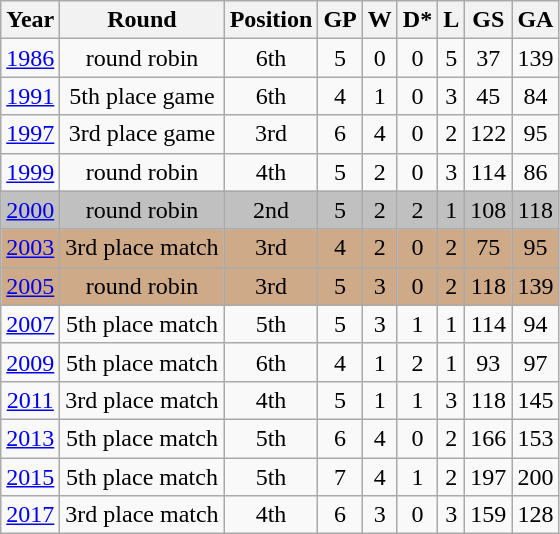<table class="wikitable" style="text-align: center;">
<tr>
<th>Year</th>
<th>Round</th>
<th>Position</th>
<th>GP</th>
<th>W</th>
<th>D*</th>
<th>L</th>
<th>GS</th>
<th>GA</th>
</tr>
<tr>
<td> <a href='#'>1986</a></td>
<td>round robin</td>
<td>6th</td>
<td>5</td>
<td>0</td>
<td>0</td>
<td>5</td>
<td>37</td>
<td>139</td>
</tr>
<tr>
<td> <a href='#'>1991</a></td>
<td>5th place game</td>
<td>6th</td>
<td>4</td>
<td>1</td>
<td>0</td>
<td>3</td>
<td>45</td>
<td>84</td>
</tr>
<tr>
<td> <a href='#'>1997</a></td>
<td>3rd place game</td>
<td>3rd</td>
<td>6</td>
<td>4</td>
<td>0</td>
<td>2</td>
<td>122</td>
<td>95</td>
</tr>
<tr>
<td> <a href='#'>1999</a></td>
<td>round robin</td>
<td>4th</td>
<td>5</td>
<td>2</td>
<td>0</td>
<td>3</td>
<td>114</td>
<td>86</td>
</tr>
<tr style="background:silver;">
<td> <a href='#'>2000</a></td>
<td>round robin</td>
<td>2nd</td>
<td>5</td>
<td>2</td>
<td>2</td>
<td>1</td>
<td>108</td>
<td>118</td>
</tr>
<tr style="background:#cfaa88;">
<td> <a href='#'>2003</a></td>
<td>3rd place match</td>
<td>3rd</td>
<td>4</td>
<td>2</td>
<td>0</td>
<td>2</td>
<td>75</td>
<td>95</td>
</tr>
<tr style="background:#cfaa88;">
<td> <a href='#'>2005</a></td>
<td>round robin</td>
<td>3rd</td>
<td>5</td>
<td>3</td>
<td>0</td>
<td>2</td>
<td>118</td>
<td>139</td>
</tr>
<tr>
<td> <a href='#'>2007</a></td>
<td>5th place match</td>
<td>5th</td>
<td>5</td>
<td>3</td>
<td>1</td>
<td>1</td>
<td>114</td>
<td>94</td>
</tr>
<tr>
<td> <a href='#'>2009</a></td>
<td>5th place match</td>
<td>6th</td>
<td>4</td>
<td>1</td>
<td>2</td>
<td>1</td>
<td>93</td>
<td>97</td>
</tr>
<tr>
<td> <a href='#'>2011</a></td>
<td>3rd place match</td>
<td>4th</td>
<td>5</td>
<td>1</td>
<td>1</td>
<td>3</td>
<td>118</td>
<td>145</td>
</tr>
<tr>
<td> <a href='#'>2013</a></td>
<td>5th place match</td>
<td>5th</td>
<td>6</td>
<td>4</td>
<td>0</td>
<td>2</td>
<td>166</td>
<td>153</td>
</tr>
<tr>
<td> <a href='#'>2015</a></td>
<td>5th place match</td>
<td>5th</td>
<td>7</td>
<td>4</td>
<td>1</td>
<td>2</td>
<td>197</td>
<td>200</td>
</tr>
<tr>
<td> <a href='#'>2017</a></td>
<td>3rd place match</td>
<td>4th</td>
<td>6</td>
<td>3</td>
<td>0</td>
<td>3</td>
<td>159</td>
<td>128</td>
</tr>
</table>
